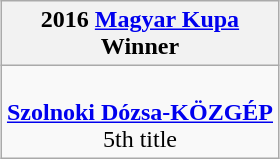<table class=wikitable style="text-align:center; margin:auto">
<tr>
<th>2016 <a href='#'>Magyar Kupa</a><br>Winner</th>
</tr>
<tr>
<td align=center><br><strong><a href='#'>Szolnoki Dózsa-KÖZGÉP</a></strong><br>5th title</td>
</tr>
</table>
